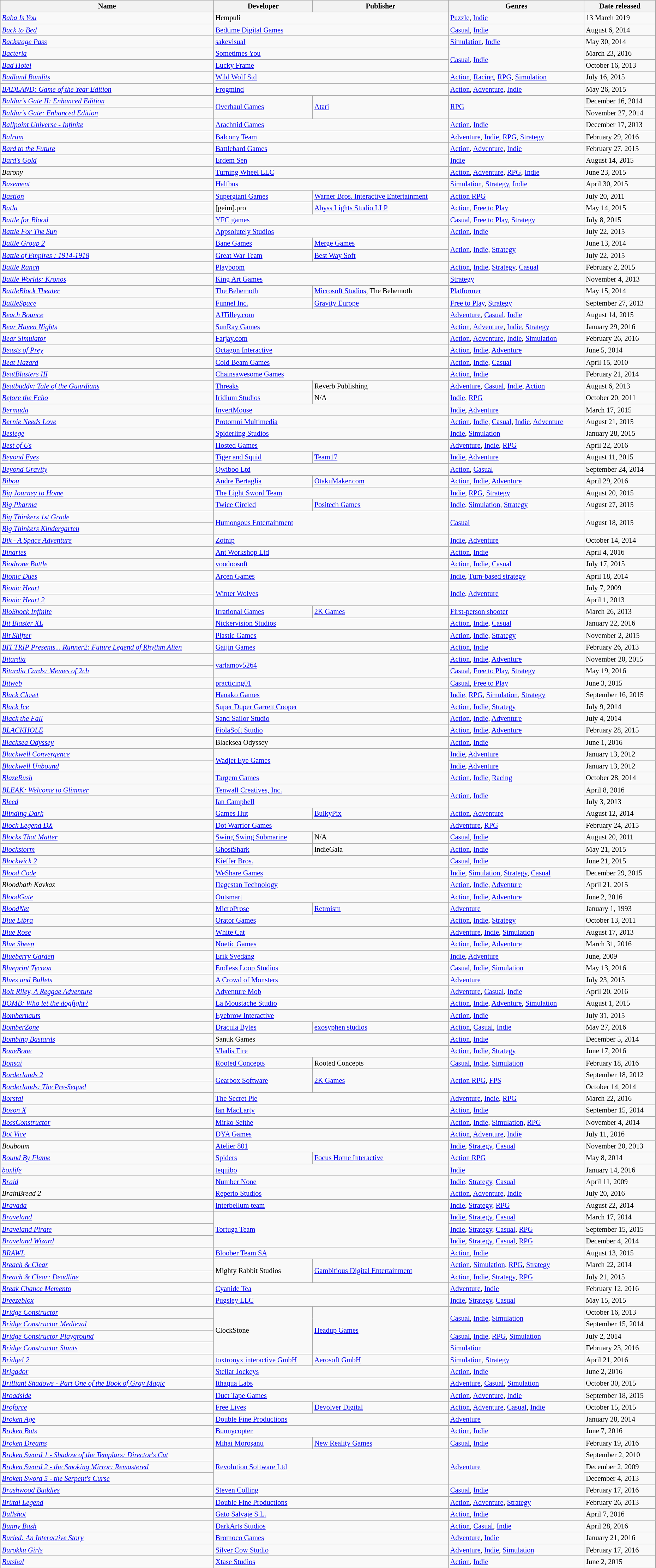<table class="wikitable sortable" style="font-size:85%; width:98%">
<tr>
<th>Name</th>
<th>Developer</th>
<th>Publisher</th>
<th>Genres</th>
<th>Date released</th>
</tr>
<tr>
<td><em><a href='#'>Baba Is You</a></em></td>
<td colspan="2">Hempuli</td>
<td><a href='#'>Puzzle</a>, <a href='#'>Indie</a></td>
<td>13 March 2019</td>
</tr>
<tr>
<td><em><a href='#'>Back to Bed</a></em></td>
<td colspan="2"><a href='#'>Bedtime Digital Games</a></td>
<td><a href='#'>Casual</a>, <a href='#'>Indie</a></td>
<td>August 6, 2014</td>
</tr>
<tr>
<td><em><a href='#'>Backstage Pass</a></em></td>
<td colspan="2"><a href='#'>sakevisual</a></td>
<td><a href='#'>Simulation</a>, <a href='#'>Indie</a></td>
<td>May 30, 2014</td>
</tr>
<tr>
<td><em><a href='#'>Bacteria</a></em></td>
<td colspan="2"><a href='#'>Sometimes You</a></td>
<td rowspan="2"><a href='#'>Casual</a>, <a href='#'>Indie</a></td>
<td>March 23, 2016</td>
</tr>
<tr>
<td><em><a href='#'>Bad Hotel</a></em></td>
<td colspan="2"><a href='#'>Lucky Frame</a></td>
<td>October 16, 2013</td>
</tr>
<tr>
<td><em><a href='#'>Badland Bandits</a></em></td>
<td colspan="2"><a href='#'>Wild Wolf Std</a></td>
<td><a href='#'>Action</a>, <a href='#'>Racing</a>, <a href='#'>RPG</a>, <a href='#'>Simulation</a></td>
<td>July 16, 2015</td>
</tr>
<tr>
<td><em><a href='#'>BADLAND: Game of the Year Edition</a></em></td>
<td colspan="2"><a href='#'>Frogmind</a></td>
<td><a href='#'>Action</a>, <a href='#'>Adventure</a>, <a href='#'>Indie</a></td>
<td>May 26, 2015</td>
</tr>
<tr>
<td><em><a href='#'>Baldur's Gate II: Enhanced Edition</a></em></td>
<td rowspan="2"><a href='#'>Overhaul Games</a></td>
<td rowspan="2"><a href='#'>Atari</a></td>
<td rowspan="2"><a href='#'>RPG</a></td>
<td>December 16, 2014</td>
</tr>
<tr>
<td><em><a href='#'>Baldur's Gate: Enhanced Edition</a></em></td>
<td>November 27, 2014</td>
</tr>
<tr>
<td><em><a href='#'>Ballpoint Universe - Infinite</a></em></td>
<td colspan="2"><a href='#'>Arachnid Games</a></td>
<td><a href='#'>Action</a>, <a href='#'>Indie</a></td>
<td>December 17, 2013</td>
</tr>
<tr>
<td><em><a href='#'>Balrum</a></em></td>
<td colspan="2"><a href='#'>Balcony Team</a></td>
<td><a href='#'>Adventure</a>, <a href='#'>Indie</a>, <a href='#'>RPG</a>, <a href='#'>Strategy</a></td>
<td>February 29, 2016</td>
</tr>
<tr>
<td><em><a href='#'>Bard to the Future</a></em></td>
<td colspan="2"><a href='#'>Battlebard Games</a></td>
<td><a href='#'>Action</a>, <a href='#'>Adventure</a>, <a href='#'>Indie</a></td>
<td>February 27, 2015</td>
</tr>
<tr>
<td><em><a href='#'>Bard's Gold</a></em></td>
<td colspan="2"><a href='#'>Erdem Sen</a></td>
<td><a href='#'>Indie</a></td>
<td>August 14, 2015</td>
</tr>
<tr>
<td><em>Barony</em></td>
<td colspan="2"><a href='#'>Turning Wheel LLC</a></td>
<td><a href='#'>Action</a>, <a href='#'>Adventure</a>, <a href='#'>RPG</a>, <a href='#'>Indie</a></td>
<td>June 23, 2015</td>
</tr>
<tr>
<td><em><a href='#'>Basement</a></em></td>
<td colspan="2"><a href='#'>Halfbus</a></td>
<td><a href='#'>Simulation</a>, <a href='#'>Strategy</a>, <a href='#'>Indie</a></td>
<td>April 30, 2015</td>
</tr>
<tr>
<td><em><a href='#'>Bastion</a></em></td>
<td><a href='#'>Supergiant Games</a></td>
<td><a href='#'>Warner Bros. Interactive Entertainment</a></td>
<td><a href='#'>Action RPG</a></td>
<td>July 20, 2011</td>
</tr>
<tr>
<td><em><a href='#'>Batla</a></em></td>
<td>[geim].pro</td>
<td><a href='#'>Abyss Lights Studio LLP</a></td>
<td><a href='#'>Action</a>, <a href='#'>Free to Play</a></td>
<td>May 14, 2015</td>
</tr>
<tr>
<td><em><a href='#'>Battle for Blood</a></em></td>
<td colspan="2"><a href='#'>YFC games</a></td>
<td><a href='#'>Casual</a>, <a href='#'>Free to Play</a>, <a href='#'>Strategy</a></td>
<td>July 8, 2015</td>
</tr>
<tr>
<td><em><a href='#'>Battle For The Sun</a></em></td>
<td colspan="2"><a href='#'>Appsolutely Studios</a></td>
<td><a href='#'>Action</a>, <a href='#'>Indie</a></td>
<td>July 22, 2015</td>
</tr>
<tr>
<td><em><a href='#'>Battle Group 2</a></em></td>
<td><a href='#'>Bane Games</a></td>
<td><a href='#'>Merge Games</a></td>
<td rowspan="2"><a href='#'>Action</a>, <a href='#'>Indie</a>, <a href='#'>Strategy</a></td>
<td>June 13, 2014</td>
</tr>
<tr>
<td><em><a href='#'>Battle of Empires : 1914-1918</a></em></td>
<td><a href='#'>Great War Team</a></td>
<td><a href='#'>Best Way Soft</a></td>
<td>July 22, 2015</td>
</tr>
<tr>
<td><em><a href='#'>Battle Ranch</a></em></td>
<td colspan="2"><a href='#'>Playboom</a></td>
<td><a href='#'>Action</a>, <a href='#'>Indie</a>, <a href='#'>Strategy</a>, <a href='#'>Casual</a></td>
<td>February 2, 2015</td>
</tr>
<tr>
<td><em><a href='#'>Battle Worlds: Kronos</a></em></td>
<td colspan="2"><a href='#'>King Art Games</a></td>
<td><a href='#'>Strategy</a></td>
<td>November 4, 2013</td>
</tr>
<tr>
<td><em><a href='#'>BattleBlock Theater</a></em></td>
<td><a href='#'>The Behemoth</a></td>
<td><a href='#'>Microsoft Studios</a>, The Behemoth</td>
<td><a href='#'>Platformer</a></td>
<td>May 15, 2014</td>
</tr>
<tr>
<td><em><a href='#'>BattleSpace</a></em></td>
<td><a href='#'>Funnel Inc.</a></td>
<td><a href='#'>Gravity Europe</a></td>
<td><a href='#'>Free to Play</a>, <a href='#'>Strategy</a></td>
<td>September 27, 2013</td>
</tr>
<tr>
<td><em><a href='#'>Beach Bounce</a></em></td>
<td colspan="2"><a href='#'>AJTilley.com</a></td>
<td><a href='#'>Adventure</a>, <a href='#'>Casual</a>, <a href='#'>Indie</a></td>
<td>August 14, 2015</td>
</tr>
<tr>
<td><em><a href='#'>Bear Haven Nights</a></em></td>
<td colspan="2"><a href='#'>SunRay Games</a></td>
<td><a href='#'>Action</a>, <a href='#'>Adventure</a>, <a href='#'>Indie</a>, <a href='#'>Strategy</a></td>
<td>January 29, 2016</td>
</tr>
<tr>
<td><em><a href='#'>Bear Simulator</a></em></td>
<td colspan="2"><a href='#'>Farjay.com</a></td>
<td><a href='#'>Action</a>, <a href='#'>Adventure</a>, <a href='#'>Indie</a>, <a href='#'>Simulation</a></td>
<td>February 26, 2016</td>
</tr>
<tr>
<td><em><a href='#'>Beasts of Prey</a></em></td>
<td colspan="2"><a href='#'>Octagon Interactive</a></td>
<td><a href='#'>Action</a>, <a href='#'>Indie</a>, <a href='#'>Adventure</a></td>
<td>June 5, 2014</td>
</tr>
<tr>
<td><em><a href='#'>Beat Hazard</a></em></td>
<td colspan="2"><a href='#'>Cold Beam Games</a></td>
<td><a href='#'>Action</a>, <a href='#'>Indie</a>, <a href='#'>Casual</a></td>
<td>April 15, 2010</td>
</tr>
<tr>
<td><em><a href='#'>BeatBlasters III</a></em></td>
<td colspan="2"><a href='#'>Chainsawesome Games</a></td>
<td><a href='#'>Action</a>, <a href='#'>Indie</a></td>
<td>February 21, 2014</td>
</tr>
<tr>
<td><em><a href='#'>Beatbuddy: Tale of the Guardians</a></em></td>
<td><a href='#'>Threaks</a></td>
<td>Reverb Publishing</td>
<td><a href='#'>Adventure</a>, <a href='#'>Casual</a>, <a href='#'>Indie</a>, <a href='#'>Action</a></td>
<td>August 6, 2013</td>
</tr>
<tr>
<td><em><a href='#'>Before the Echo</a></em></td>
<td><a href='#'>Iridium Studios</a></td>
<td>N/A</td>
<td><a href='#'>Indie</a>, <a href='#'>RPG</a></td>
<td>October 20, 2011</td>
</tr>
<tr>
<td><em><a href='#'>Bermuda</a></em></td>
<td colspan="2"><a href='#'>InvertMouse</a></td>
<td><a href='#'>Indie</a>, <a href='#'>Adventure</a></td>
<td>March 17, 2015</td>
</tr>
<tr>
<td><em><a href='#'>Bernie Needs Love</a></em></td>
<td colspan="2"><a href='#'>Protomni Multimedia</a></td>
<td><a href='#'>Action</a>, <a href='#'>Indie</a>, <a href='#'>Casual</a>, <a href='#'>Indie</a>, <a href='#'>Adventure</a></td>
<td>August 21, 2015</td>
</tr>
<tr>
<td><em><a href='#'>Besiege</a></em></td>
<td colspan="2"><a href='#'>Spiderling Studios</a></td>
<td><a href='#'>Indie</a>, <a href='#'>Simulation</a></td>
<td>January 28, 2015</td>
</tr>
<tr>
<td><em><a href='#'>Best of Us</a></em></td>
<td colspan="2"><a href='#'>Hosted Games</a></td>
<td><a href='#'>Adventure</a>, <a href='#'>Indie</a>, <a href='#'>RPG</a></td>
<td>April 22, 2016</td>
</tr>
<tr>
<td><em><a href='#'>Beyond Eyes</a></em></td>
<td><a href='#'>Tiger and Squid</a></td>
<td><a href='#'>Team17</a></td>
<td><a href='#'>Indie</a>, <a href='#'>Adventure</a></td>
<td>August 11, 2015</td>
</tr>
<tr>
<td><em><a href='#'>Beyond Gravity</a></em></td>
<td colspan="2"><a href='#'>Qwiboo Ltd</a></td>
<td><a href='#'>Action</a>, <a href='#'>Casual</a></td>
<td>September 24, 2014</td>
</tr>
<tr>
<td><em><a href='#'>Bibou</a></em></td>
<td><a href='#'>Andre Bertaglia</a></td>
<td><a href='#'>OtakuMaker.com</a></td>
<td><a href='#'>Action</a>, <a href='#'>Indie</a>, <a href='#'>Adventure</a></td>
<td>April 29, 2016</td>
</tr>
<tr>
<td><em><a href='#'>Big Journey to Home</a></em></td>
<td colspan="2"><a href='#'>The Light Sword Team</a></td>
<td><a href='#'>Indie</a>, <a href='#'>RPG</a>, <a href='#'>Strategy</a></td>
<td>August 20, 2015</td>
</tr>
<tr>
<td><em><a href='#'>Big Pharma</a></em></td>
<td><a href='#'>Twice Circled</a></td>
<td><a href='#'>Positech Games</a></td>
<td><a href='#'>Indie</a>, <a href='#'>Simulation</a>, <a href='#'>Strategy</a></td>
<td>August 27, 2015</td>
</tr>
<tr>
<td><em><a href='#'>Big Thinkers 1st Grade</a></em></td>
<td colspan="2" rowspan="2"><a href='#'>Humongous Entertainment</a></td>
<td rowspan="2"><a href='#'>Casual</a></td>
<td rowspan="2">August 18, 2015</td>
</tr>
<tr>
<td><em><a href='#'>Big Thinkers Kindergarten</a></em></td>
</tr>
<tr>
<td><em><a href='#'>Bik - A Space Adventure</a></em></td>
<td colspan="2"><a href='#'>Zotnip</a></td>
<td><a href='#'>Indie</a>, <a href='#'>Adventure</a></td>
<td>October 14, 2014</td>
</tr>
<tr>
<td><em><a href='#'>Binaries</a></em></td>
<td colspan="2"><a href='#'>Ant Workshop Ltd</a></td>
<td><a href='#'>Action</a>, <a href='#'>Indie</a></td>
<td>April 4, 2016</td>
</tr>
<tr>
<td><em><a href='#'>Biodrone Battle</a></em></td>
<td colspan="2"><a href='#'>voodoosoft</a></td>
<td><a href='#'>Action</a>, <a href='#'>Indie</a>, <a href='#'>Casual</a></td>
<td>July 17, 2015</td>
</tr>
<tr>
<td><em><a href='#'>Bionic Dues</a></em></td>
<td colspan="2"><a href='#'>Arcen Games</a></td>
<td><a href='#'>Indie</a>, <a href='#'>Turn-based strategy</a></td>
<td>April 18, 2014</td>
</tr>
<tr>
<td><em><a href='#'>Bionic Heart</a></em></td>
<td colspan="2" rowspan="2"><a href='#'>Winter Wolves</a></td>
<td rowspan="2"><a href='#'>Indie</a>, <a href='#'>Adventure</a></td>
<td>July 7, 2009</td>
</tr>
<tr>
<td><em><a href='#'>Bionic Heart 2</a></em></td>
<td>April 1, 2013</td>
</tr>
<tr>
<td><em><a href='#'>BioShock Infinite</a></em></td>
<td><a href='#'>Irrational Games</a></td>
<td><a href='#'>2K Games</a></td>
<td><a href='#'>First-person shooter</a></td>
<td>March 26, 2013</td>
</tr>
<tr>
<td><em><a href='#'>Bit Blaster XL</a></em></td>
<td colspan="2"><a href='#'>Nickervision Studios</a></td>
<td><a href='#'>Action</a>, <a href='#'>Indie</a>, <a href='#'>Casual</a></td>
<td>January 22, 2016</td>
</tr>
<tr>
<td><em><a href='#'>Bit Shifter</a></em></td>
<td colspan="2"><a href='#'>Plastic Games</a></td>
<td><a href='#'>Action</a>, <a href='#'>Indie</a>, <a href='#'>Strategy</a></td>
<td>November 2, 2015</td>
</tr>
<tr>
<td><em><a href='#'>BIT.TRIP Presents... Runner2: Future Legend of Rhythm Alien</a></em></td>
<td colspan="2"><a href='#'>Gaijin Games</a></td>
<td><a href='#'>Action</a>, <a href='#'>Indie</a></td>
<td>February 26, 2013</td>
</tr>
<tr>
<td><em><a href='#'>Bitardia</a></em></td>
<td colspan="2" rowspan="2"><a href='#'>varlamov5264</a></td>
<td><a href='#'>Action</a>, <a href='#'>Indie</a>, <a href='#'>Adventure</a></td>
<td>November 20, 2015</td>
</tr>
<tr>
<td><em><a href='#'>Bitardia Cards: Memes of 2ch</a></em></td>
<td><a href='#'>Casual</a>, <a href='#'>Free to Play</a>, <a href='#'>Strategy</a></td>
<td>May 19, 2016</td>
</tr>
<tr>
<td><em><a href='#'>Bitweb</a></em></td>
<td colspan="2"><a href='#'>practicing01</a></td>
<td><a href='#'>Casual</a>, <a href='#'>Free to Play</a></td>
<td>June 3, 2015</td>
</tr>
<tr>
<td><em><a href='#'>Black Closet</a></em></td>
<td colspan="2"><a href='#'>Hanako Games</a></td>
<td><a href='#'>Indie</a>, <a href='#'>RPG</a>, <a href='#'>Simulation</a>, <a href='#'>Strategy</a></td>
<td>September 16, 2015</td>
</tr>
<tr>
<td><em><a href='#'>Black Ice</a></em></td>
<td colspan="2"><a href='#'>Super Duper Garrett Cooper</a></td>
<td><a href='#'>Action</a>, <a href='#'>Indie</a>, <a href='#'>Strategy</a></td>
<td>July 9, 2014</td>
</tr>
<tr>
<td><em><a href='#'>Black the Fall</a></em></td>
<td colspan="2"><a href='#'>Sand Sailor Studio</a></td>
<td><a href='#'>Action</a>, <a href='#'>Indie</a>, <a href='#'>Adventure</a></td>
<td>July 4, 2014</td>
</tr>
<tr>
<td><em><a href='#'>BLACKHOLE</a></em></td>
<td colspan="2"><a href='#'>FiolaSoft Studio</a></td>
<td><a href='#'>Action</a>, <a href='#'>Indie</a>, <a href='#'>Adventure</a></td>
<td>February 28, 2015</td>
</tr>
<tr>
<td><em><a href='#'>Blacksea Odyssey</a></em></td>
<td colspan="2">Blacksea Odyssey</td>
<td><a href='#'>Action</a>, <a href='#'>Indie</a></td>
<td>June 1, 2016</td>
</tr>
<tr>
<td><em><a href='#'>Blackwell Convergence</a></em></td>
<td colspan="2" rowspan="2"><a href='#'>Wadjet Eye Games</a></td>
<td><a href='#'>Indie</a>, <a href='#'>Adventure</a></td>
<td>January 13, 2012</td>
</tr>
<tr>
<td><em><a href='#'>Blackwell Unbound</a></em></td>
<td><a href='#'>Indie</a>, <a href='#'>Adventure</a></td>
<td>January 13, 2012</td>
</tr>
<tr>
<td><em><a href='#'>BlazeRush</a></em></td>
<td colspan="2"><a href='#'>Targem Games</a></td>
<td><a href='#'>Action</a>, <a href='#'>Indie</a>, <a href='#'>Racing</a></td>
<td>October 28, 2014</td>
</tr>
<tr>
<td><em><a href='#'>BLEAK: Welcome to Glimmer</a></em></td>
<td colspan="2"><a href='#'>Tenwall Creatives, Inc.</a></td>
<td rowspan="2"><a href='#'>Action</a>, <a href='#'>Indie</a></td>
<td>April 8, 2016</td>
</tr>
<tr>
<td><em><a href='#'>Bleed</a></em></td>
<td colspan="2"><a href='#'>Ian Campbell</a></td>
<td>July 3, 2013</td>
</tr>
<tr>
<td><em><a href='#'>Blinding Dark</a></em></td>
<td><a href='#'>Games Hut</a></td>
<td><a href='#'>BulkyPix</a></td>
<td><a href='#'>Action</a>, <a href='#'>Adventure</a></td>
<td>August 12, 2014</td>
</tr>
<tr>
<td><em><a href='#'>Block Legend DX</a></em></td>
<td colspan="2"><a href='#'>Dot Warrior Games</a></td>
<td><a href='#'>Adventure</a>, <a href='#'>RPG</a></td>
<td>February 24, 2015</td>
</tr>
<tr>
<td><em><a href='#'>Blocks That Matter</a></em></td>
<td><a href='#'>Swing Swing Submarine</a></td>
<td>N/A</td>
<td><a href='#'>Casual</a>, <a href='#'>Indie</a></td>
<td>August 20, 2011</td>
</tr>
<tr>
<td><em><a href='#'>Blockstorm</a></em></td>
<td><a href='#'>GhostShark</a></td>
<td>IndieGala</td>
<td><a href='#'>Action</a>, <a href='#'>Indie</a></td>
<td>May 21, 2015</td>
</tr>
<tr>
<td><em><a href='#'>Blockwick 2</a></em></td>
<td colspan="2"><a href='#'>Kieffer Bros.</a></td>
<td><a href='#'>Casual</a>, <a href='#'>Indie</a></td>
<td>June 21, 2015</td>
</tr>
<tr>
<td><em><a href='#'>Blood Code</a></em></td>
<td colspan="2"><a href='#'>WeShare Games</a></td>
<td><a href='#'>Indie</a>, <a href='#'>Simulation</a>, <a href='#'>Strategy</a>, <a href='#'>Casual</a></td>
<td>December 29, 2015</td>
</tr>
<tr>
<td><em>Bloodbath Kavkaz</em></td>
<td colspan="2"><a href='#'>Dagestan Technology</a></td>
<td><a href='#'>Action</a>, <a href='#'>Indie</a>, <a href='#'>Adventure</a></td>
<td>April 21, 2015</td>
</tr>
<tr>
<td><em><a href='#'>BloodGate</a></em></td>
<td colspan="2"><a href='#'>Outsmart</a></td>
<td><a href='#'>Action</a>, <a href='#'>Indie</a>, <a href='#'>Adventure</a></td>
<td>June 2, 2016</td>
</tr>
<tr>
<td><em><a href='#'>BloodNet</a></em></td>
<td><a href='#'>MicroProse</a></td>
<td><a href='#'>Retroism</a></td>
<td><a href='#'>Adventure</a></td>
<td>January 1, 1993</td>
</tr>
<tr>
<td><em><a href='#'>Blue Libra</a></em></td>
<td colspan="2"><a href='#'>Orator Games</a></td>
<td><a href='#'>Action</a>, <a href='#'>Indie</a>, <a href='#'>Strategy</a></td>
<td>October 13, 2011</td>
</tr>
<tr>
<td><em><a href='#'>Blue Rose</a></em></td>
<td colspan="2"><a href='#'>White Cat</a></td>
<td><a href='#'>Adventure</a>, <a href='#'>Indie</a>, <a href='#'>Simulation</a></td>
<td>August 17, 2013</td>
</tr>
<tr>
<td><em><a href='#'>Blue Sheep</a></em></td>
<td colspan="2"><a href='#'>Noetic Games</a></td>
<td><a href='#'>Action</a>, <a href='#'>Indie</a>, <a href='#'>Adventure</a></td>
<td>March 31, 2016</td>
</tr>
<tr>
<td><em><a href='#'>Blueberry Garden</a></em></td>
<td colspan="2"><a href='#'>Erik Svedäng</a></td>
<td><a href='#'>Indie</a>, <a href='#'>Adventure</a></td>
<td>June, 2009</td>
</tr>
<tr>
<td><em><a href='#'>Blueprint Tycoon</a></em></td>
<td colspan="2"><a href='#'>Endless Loop Studios</a></td>
<td><a href='#'>Casual</a>, <a href='#'>Indie</a>, <a href='#'>Simulation</a></td>
<td>May 13, 2016</td>
</tr>
<tr>
<td><em><a href='#'>Blues and Bullets</a></em></td>
<td colspan="2"><a href='#'>A Crowd of Monsters</a></td>
<td><a href='#'>Adventure</a></td>
<td>July 23, 2015</td>
</tr>
<tr>
<td><em><a href='#'>Bolt Riley, A Reggae Adventure</a></em></td>
<td colspan="2"><a href='#'>Adventure Mob</a></td>
<td><a href='#'>Adventure</a>, <a href='#'>Casual</a>, <a href='#'>Indie</a></td>
<td>April 20, 2016</td>
</tr>
<tr>
<td><em><a href='#'>BOMB: Who let the dogfight?</a></em></td>
<td colspan="2"><a href='#'>La Moustache Studio</a></td>
<td><a href='#'>Action</a>, <a href='#'>Indie</a>, <a href='#'>Adventure</a>, <a href='#'>Simulation</a></td>
<td>August 1, 2015</td>
</tr>
<tr>
<td><em><a href='#'>Bombernauts</a></em></td>
<td colspan="2"><a href='#'>Eyebrow Interactive</a></td>
<td><a href='#'>Action</a>, <a href='#'>Indie</a></td>
<td>July 31, 2015</td>
</tr>
<tr>
<td><em><a href='#'>BomberZone</a></em></td>
<td><a href='#'>Dracula Bytes</a></td>
<td><a href='#'>exosyphen studios</a></td>
<td><a href='#'>Action</a>, <a href='#'>Casual</a>, <a href='#'>Indie</a></td>
<td>May 27, 2016</td>
</tr>
<tr>
<td><em><a href='#'>Bombing Bastards</a></em></td>
<td colspan="2">Sanuk Games</td>
<td><a href='#'>Action</a>, <a href='#'>Indie</a></td>
<td>December 5, 2014</td>
</tr>
<tr>
<td><em><a href='#'>BoneBone</a></em></td>
<td colspan="2"><a href='#'>Vladis Fire</a></td>
<td><a href='#'>Action</a>, <a href='#'>Indie</a>, <a href='#'>Strategy</a></td>
<td>June 17, 2016</td>
</tr>
<tr>
<td><em><a href='#'>Bonsai</a></em></td>
<td><a href='#'>Rooted Concepts</a></td>
<td>Rooted Concepts</td>
<td><a href='#'>Casual</a>, <a href='#'>Indie</a>, <a href='#'>Simulation</a></td>
<td>February 18, 2016</td>
</tr>
<tr>
<td><em><a href='#'>Borderlands 2</a></em></td>
<td rowspan="2"><a href='#'>Gearbox Software</a></td>
<td rowspan="2"><a href='#'>2K Games</a></td>
<td rowspan="2"><a href='#'>Action RPG</a>, <a href='#'>FPS</a></td>
<td>September 18, 2012</td>
</tr>
<tr>
<td><em><a href='#'>Borderlands: The Pre-Sequel</a></em></td>
<td>October 14, 2014</td>
</tr>
<tr>
<td><em><a href='#'>Borstal</a></em></td>
<td colspan="2"><a href='#'>The Secret Pie</a></td>
<td><a href='#'>Adventure</a>, <a href='#'>Indie</a>, <a href='#'>RPG</a></td>
<td>March 22, 2016</td>
</tr>
<tr>
<td><em><a href='#'>Boson X</a></em></td>
<td colspan="2"><a href='#'>Ian MacLarty</a></td>
<td><a href='#'>Action</a>, <a href='#'>Indie</a></td>
<td>September 15, 2014</td>
</tr>
<tr>
<td><em><a href='#'>BossConstructor</a></em></td>
<td colspan="2"><a href='#'>Mirko Seithe</a></td>
<td><a href='#'>Action</a>, <a href='#'>Indie</a>, <a href='#'>Simulation</a>, <a href='#'>RPG</a></td>
<td>November 4, 2014</td>
</tr>
<tr>
<td><em><a href='#'>Bot Vice</a></em></td>
<td colspan="2"><a href='#'>DYA Games</a></td>
<td><a href='#'>Action</a>, <a href='#'>Adventure</a>, <a href='#'>Indie</a></td>
<td>July 11, 2016</td>
</tr>
<tr>
<td><em>Bouboum</em></td>
<td colspan="2"><a href='#'>Atelier 801</a></td>
<td><a href='#'>Indie</a>, <a href='#'>Strategy</a>, <a href='#'>Casual</a></td>
<td>November 20, 2013</td>
</tr>
<tr>
<td><em><a href='#'>Bound By Flame</a></em></td>
<td><a href='#'>Spiders</a></td>
<td><a href='#'>Focus Home Interactive</a></td>
<td><a href='#'>Action RPG</a></td>
<td>May 8, 2014</td>
</tr>
<tr>
<td><em><a href='#'>boxlife</a></em></td>
<td colspan="2"><a href='#'>tequibo</a></td>
<td><a href='#'>Indie</a></td>
<td>January 14, 2016</td>
</tr>
<tr>
<td><em><a href='#'>Braid</a></em></td>
<td colspan="2"><a href='#'>Number None</a></td>
<td><a href='#'>Indie</a>, <a href='#'>Strategy</a>, <a href='#'>Casual</a></td>
<td>April 11, 2009</td>
</tr>
<tr>
<td><em>BrainBread 2</em></td>
<td colspan="2"><a href='#'>Reperio Studios</a></td>
<td><a href='#'>Action</a>, <a href='#'>Adventure</a>, <a href='#'>Indie</a></td>
<td>July 20, 2016</td>
</tr>
<tr>
<td><em><a href='#'>Bravada</a></em></td>
<td colspan="2"><a href='#'>Interbellum team</a></td>
<td><a href='#'>Indie</a>, <a href='#'>Strategy</a>, <a href='#'>RPG</a></td>
<td>August 22, 2014</td>
</tr>
<tr>
<td><em><a href='#'>Braveland</a></em></td>
<td colspan="2" rowspan="3"><a href='#'>Tortuga Team</a></td>
<td><a href='#'>Indie</a>, <a href='#'>Strategy</a>, <a href='#'>Casual</a></td>
<td>March 17, 2014</td>
</tr>
<tr>
<td><em><a href='#'>Braveland Pirate</a></em></td>
<td><a href='#'>Indie</a>, <a href='#'>Strategy</a>, <a href='#'>Casual</a>, <a href='#'>RPG</a></td>
<td>September 15, 2015</td>
</tr>
<tr>
<td><em><a href='#'>Braveland Wizard</a></em></td>
<td><a href='#'>Indie</a>, <a href='#'>Strategy</a>, <a href='#'>Casual</a>, <a href='#'>RPG</a></td>
<td>December 4, 2014</td>
</tr>
<tr>
<td><em><a href='#'>BRAWL</a></em></td>
<td colspan="2"><a href='#'>Bloober Team SA</a></td>
<td><a href='#'>Action</a>, <a href='#'>Indie</a></td>
<td>August 13, 2015</td>
</tr>
<tr>
<td><em><a href='#'>Breach & Clear</a></em></td>
<td rowspan="2">Mighty Rabbit Studios</td>
<td rowspan="2"><a href='#'>Gambitious Digital Entertainment</a></td>
<td><a href='#'>Action</a>, <a href='#'>Simulation</a>, <a href='#'>RPG</a>, <a href='#'>Strategy</a></td>
<td>March 22, 2014</td>
</tr>
<tr>
<td><em><a href='#'>Breach & Clear: Deadline</a></em></td>
<td><a href='#'>Action</a>, <a href='#'>Indie</a>, <a href='#'>Strategy</a>, <a href='#'>RPG</a></td>
<td>July 21, 2015</td>
</tr>
<tr>
<td><em><a href='#'>Break Chance Memento</a></em></td>
<td colspan="2"><a href='#'>Cyanide Tea</a></td>
<td><a href='#'>Adventure</a>, <a href='#'>Indie</a></td>
<td>February 12, 2016</td>
</tr>
<tr>
<td><em><a href='#'>Breezeblox</a></em></td>
<td colspan="2"><a href='#'>Pugsley LLC</a></td>
<td><a href='#'>Indie</a>, <a href='#'>Strategy</a>, <a href='#'>Casual</a></td>
<td>May 15, 2015</td>
</tr>
<tr>
<td><em><a href='#'>Bridge Constructor</a></em></td>
<td rowspan="4">ClockStone</td>
<td rowspan="4"><a href='#'>Headup Games</a></td>
<td rowspan="2"><a href='#'>Casual</a>, <a href='#'>Indie</a>, <a href='#'>Simulation</a></td>
<td>October 16, 2013</td>
</tr>
<tr>
<td><em><a href='#'>Bridge Constructor Medieval</a></em></td>
<td>September 15, 2014</td>
</tr>
<tr>
<td><em><a href='#'>Bridge Constructor Playground</a></em></td>
<td><a href='#'>Casual</a>, <a href='#'>Indie</a>, <a href='#'>RPG</a>, <a href='#'>Simulation</a></td>
<td>July 2, 2014</td>
</tr>
<tr>
<td><em><a href='#'>Bridge Constructor Stunts</a></em></td>
<td><a href='#'>Simulation</a></td>
<td>February 23, 2016</td>
</tr>
<tr>
<td><em><a href='#'>Bridge! 2</a></em></td>
<td><a href='#'>toxtronyx interactive GmbH</a></td>
<td><a href='#'>Aerosoft GmbH</a></td>
<td><a href='#'>Simulation</a>, <a href='#'>Strategy</a></td>
<td>April 21, 2016</td>
</tr>
<tr>
<td><em><a href='#'>Brigador</a></em></td>
<td colspan="2"><a href='#'>Stellar Jockeys</a></td>
<td><a href='#'>Action</a>, <a href='#'>Indie</a></td>
<td>June 2, 2016</td>
</tr>
<tr>
<td><em><a href='#'>Brilliant Shadows - Part One of the Book of Gray Magic</a></em></td>
<td colspan="2"><a href='#'>Ithaqua Labs</a></td>
<td><a href='#'>Adventure</a>, <a href='#'>Casual</a>, <a href='#'>Simulation</a></td>
<td>October 30, 2015</td>
</tr>
<tr>
<td><em><a href='#'>Broadside</a></em></td>
<td colspan="2"><a href='#'>Duct Tape Games</a></td>
<td><a href='#'>Action</a>, <a href='#'>Adventure</a>, <a href='#'>Indie</a></td>
<td>September 18, 2015</td>
</tr>
<tr>
<td><em><a href='#'>Broforce</a></em></td>
<td><a href='#'>Free Lives</a></td>
<td><a href='#'>Devolver Digital</a></td>
<td><a href='#'>Action</a>, <a href='#'>Adventure</a>, <a href='#'>Casual</a>, <a href='#'>Indie</a></td>
<td>October 15, 2015</td>
</tr>
<tr>
<td><em><a href='#'>Broken Age</a></em></td>
<td colspan="2"><a href='#'>Double Fine Productions</a></td>
<td><a href='#'>Adventure</a></td>
<td>January 28, 2014</td>
</tr>
<tr>
<td><em><a href='#'>Broken Bots</a></em></td>
<td colspan="2"><a href='#'>Bunnycopter</a></td>
<td><a href='#'>Action</a>, <a href='#'>Indie</a></td>
<td>June 7, 2016</td>
</tr>
<tr>
<td><em><a href='#'>Broken Dreams</a></em></td>
<td><a href='#'>Mihai Moroșanu</a></td>
<td><a href='#'>New Reality Games</a></td>
<td><a href='#'>Casual</a>, <a href='#'>Indie</a></td>
<td>February 19, 2016</td>
</tr>
<tr>
<td><em><a href='#'>Broken Sword 1 - Shadow of the Templars: Director's Cut</a></em></td>
<td colspan="2" rowspan="3"><a href='#'>Revolution Software Ltd</a></td>
<td rowspan="3"><a href='#'>Adventure</a></td>
<td>September 2, 2010</td>
</tr>
<tr>
<td><em><a href='#'>Broken Sword 2 - the Smoking Mirror: Remastered</a></em></td>
<td>December 2, 2009</td>
</tr>
<tr>
<td><em><a href='#'>Broken Sword 5 - the Serpent's Curse</a></em></td>
<td>December 4, 2013</td>
</tr>
<tr>
<td><em><a href='#'>Brushwood Buddies</a></em></td>
<td colspan="2"><a href='#'>Steven Colling</a></td>
<td><a href='#'>Casual</a>, <a href='#'>Indie</a></td>
<td>February 17, 2016</td>
</tr>
<tr>
<td><em><a href='#'>Brütal Legend</a></em></td>
<td colspan="2"><a href='#'>Double Fine Productions</a></td>
<td><a href='#'>Action</a>, <a href='#'>Adventure</a>, <a href='#'>Strategy</a></td>
<td>February 26, 2013</td>
</tr>
<tr>
<td><em><a href='#'>Bullshot</a></em></td>
<td colspan="2"><a href='#'>Gato Salvaje S.L.</a></td>
<td><a href='#'>Action</a>, <a href='#'>Indie</a></td>
<td>April 7, 2016</td>
</tr>
<tr>
<td><em><a href='#'>Bunny Bash</a></em></td>
<td colspan="2"><a href='#'>DarkArts Studios</a></td>
<td><a href='#'>Action</a>, <a href='#'>Casual</a>, <a href='#'>Indie</a></td>
<td>April 28, 2016</td>
</tr>
<tr>
<td><em><a href='#'>Buried: An Interactive Story</a></em></td>
<td colspan="2"><a href='#'>Bromoco Games</a></td>
<td><a href='#'>Adventure</a>, <a href='#'>Indie</a></td>
<td>January 21, 2016</td>
</tr>
<tr>
<td><em><a href='#'>Burokku Girls</a></em></td>
<td colspan="2"><a href='#'>Silver Cow Studio</a></td>
<td><a href='#'>Adventure</a>, <a href='#'>Indie</a>, <a href='#'>Simulation</a></td>
<td>February 17, 2016</td>
</tr>
<tr>
<td><em><a href='#'>Butsbal</a></em></td>
<td colspan="2"><a href='#'>Xtase Studios</a></td>
<td><a href='#'>Action</a>, <a href='#'>Indie</a></td>
<td>June 2, 2015</td>
</tr>
</table>
